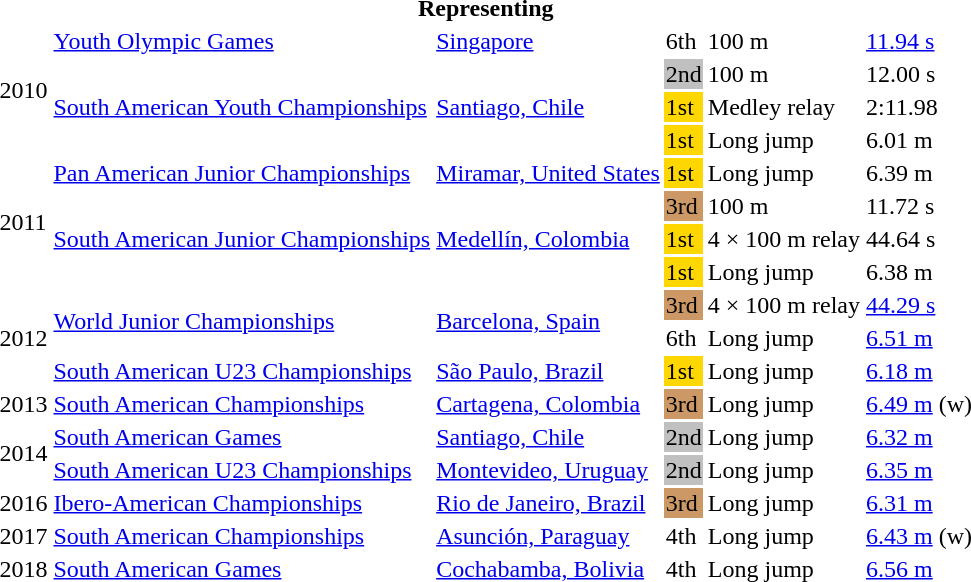<table>
<tr>
<th colspan="6">Representing </th>
</tr>
<tr>
<td rowspan=4>2010</td>
<td><a href='#'>Youth Olympic Games</a></td>
<td><a href='#'>Singapore</a></td>
<td>6th</td>
<td>100 m</td>
<td><a href='#'>11.94 s</a></td>
</tr>
<tr>
<td rowspan=3><a href='#'>South American Youth Championships</a></td>
<td rowspan=3><a href='#'>Santiago, Chile</a></td>
<td bgcolor=silver>2nd</td>
<td>100 m</td>
<td>12.00 s</td>
</tr>
<tr>
<td bgcolor=gold>1st</td>
<td>Medley relay</td>
<td>2:11.98</td>
</tr>
<tr>
<td bgcolor=gold>1st</td>
<td>Long jump</td>
<td>6.01 m</td>
</tr>
<tr>
<td rowspan=4>2011</td>
<td><a href='#'>Pan American Junior Championships</a></td>
<td><a href='#'>Miramar, United States</a></td>
<td bgcolor=gold>1st</td>
<td>Long jump</td>
<td>6.39 m</td>
</tr>
<tr>
<td rowspan=3><a href='#'>South American Junior Championships</a></td>
<td rowspan=3><a href='#'>Medellín, Colombia</a></td>
<td bgcolor=cc9966>3rd</td>
<td>100 m</td>
<td>11.72 s</td>
</tr>
<tr>
<td bgcolor=gold>1st</td>
<td>4 × 100 m relay</td>
<td>44.64 s</td>
</tr>
<tr>
<td bgcolor=gold>1st</td>
<td>Long jump</td>
<td>6.38 m</td>
</tr>
<tr>
<td rowspan=3>2012</td>
<td rowspan=2><a href='#'>World Junior Championships</a></td>
<td rowspan=2><a href='#'>Barcelona, Spain</a></td>
<td bgcolor=cc9966>3rd</td>
<td>4 × 100 m relay</td>
<td><a href='#'>44.29 s</a></td>
</tr>
<tr>
<td>6th</td>
<td>Long jump</td>
<td><a href='#'>6.51 m</a></td>
</tr>
<tr>
<td><a href='#'>South American U23 Championships</a></td>
<td><a href='#'>São Paulo, Brazil</a></td>
<td bgcolor=gold>1st</td>
<td>Long jump</td>
<td><a href='#'>6.18 m</a></td>
</tr>
<tr>
<td>2013</td>
<td><a href='#'>South American Championships</a></td>
<td><a href='#'>Cartagena, Colombia</a></td>
<td bgcolor=cc9966>3rd</td>
<td>Long jump</td>
<td><a href='#'>6.49 m</a> (w)</td>
</tr>
<tr>
<td rowspan=2>2014</td>
<td><a href='#'>South American Games</a></td>
<td><a href='#'>Santiago, Chile</a></td>
<td bgcolor=silver>2nd</td>
<td>Long jump</td>
<td><a href='#'>6.32 m</a></td>
</tr>
<tr>
<td><a href='#'>South American U23 Championships</a></td>
<td><a href='#'>Montevideo, Uruguay</a></td>
<td bgcolor=silver>2nd</td>
<td>Long jump</td>
<td><a href='#'>6.35 m</a></td>
</tr>
<tr>
<td>2016</td>
<td><a href='#'>Ibero-American Championships</a></td>
<td><a href='#'>Rio de Janeiro, Brazil</a></td>
<td bgcolor=cc9966>3rd</td>
<td>Long jump</td>
<td><a href='#'>6.31 m</a></td>
</tr>
<tr>
<td>2017</td>
<td><a href='#'>South American Championships</a></td>
<td><a href='#'>Asunción, Paraguay</a></td>
<td>4th</td>
<td>Long jump</td>
<td><a href='#'>6.43 m</a> (w)</td>
</tr>
<tr>
<td>2018</td>
<td><a href='#'>South American Games</a></td>
<td><a href='#'>Cochabamba, Bolivia</a></td>
<td>4th</td>
<td>Long jump</td>
<td><a href='#'>6.56 m</a></td>
</tr>
</table>
